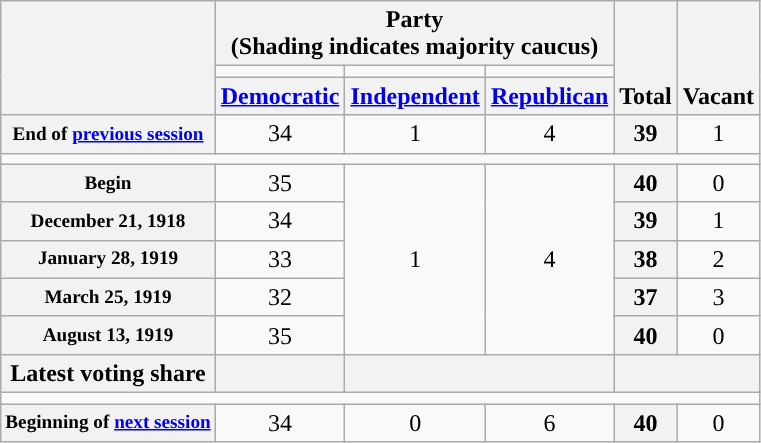<table class=wikitable style="text-align:center">
<tr style="vertical-align:bottom;">
<th rowspan=3></th>
<th colspan=3>Party <div>(Shading indicates majority caucus)</div></th>
<th rowspan=3>Total</th>
<th rowspan=3>Vacant</th>
</tr>
<tr style="height:5px">
<td style="background-color:"></td>
<td style="background-color:"></td>
<td style="background-color:"></td>
</tr>
<tr>
<th><a href='#'>Democratic</a></th>
<th><a href='#'>Independent</a></th>
<th><a href='#'>Republican</a></th>
</tr>
<tr>
<th nowrap style="font-size:80%">End of <a href='#'>previous session</a></th>
<td>34</td>
<td>1</td>
<td>4</td>
<th>39</th>
<td>1</td>
</tr>
<tr>
<td colspan=6></td>
</tr>
<tr>
<th style="font-size:80%">Begin</th>
<td>35</td>
<td rowspan=5>1</td>
<td rowspan=5>4</td>
<th>40</th>
<td>0</td>
</tr>
<tr>
<th style="font-size:80%">December 21, 1918 </th>
<td>34</td>
<th>39</th>
<td>1</td>
</tr>
<tr>
<th style="font-size:80%">January 28, 1919 </th>
<td>33</td>
<th>38</th>
<td>2</td>
</tr>
<tr>
<th style="font-size:80%">March 25, 1919 </th>
<td>32</td>
<th>37</th>
<td>3</td>
</tr>
<tr>
<th style="font-size:80%">August 13, 1919 </th>
<td>35</td>
<th>40</th>
<td>0</td>
</tr>
<tr>
<th>Latest voting share</th>
<th></th>
<th colspan=2></th>
<th colspan=2></th>
</tr>
<tr>
<td colspan=6></td>
</tr>
<tr>
<th style="white-space:nowrap; font-size:80%;">Beginning of <a href='#'>next session</a></th>
<td>34</td>
<td>0</td>
<td>6</td>
<th>40</th>
<td>0</td>
</tr>
</table>
